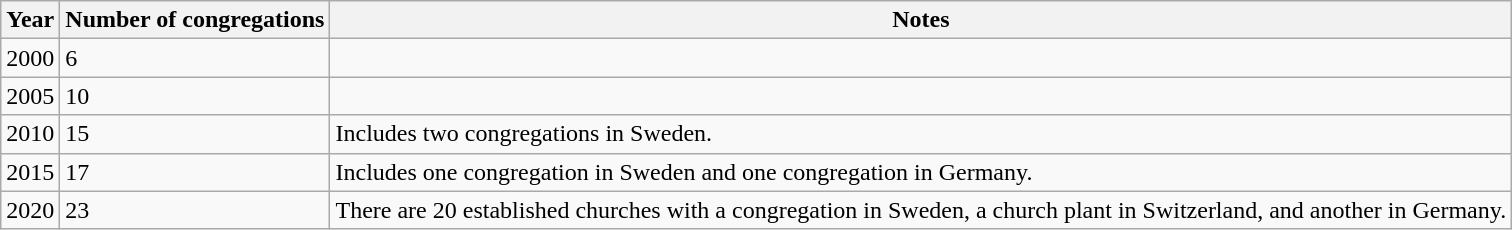<table class="wikitable">
<tr>
<th>Year</th>
<th>Number of congregations</th>
<th>Notes</th>
</tr>
<tr>
<td>2000</td>
<td>6</td>
<td></td>
</tr>
<tr>
<td>2005</td>
<td>10</td>
<td></td>
</tr>
<tr>
<td>2010</td>
<td>15</td>
<td>Includes two congregations in Sweden.</td>
</tr>
<tr>
<td>2015</td>
<td>17</td>
<td>Includes one congregation in Sweden and one congregation in Germany.</td>
</tr>
<tr>
<td>2020</td>
<td>23</td>
<td>There are 20 established churches with a congregation in Sweden, a church plant in Switzerland, and another in Germany.</td>
</tr>
</table>
